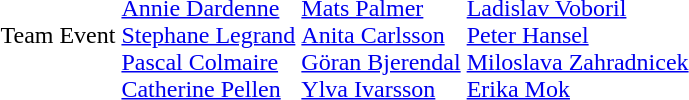<table>
<tr>
<td>Team Event<br></td>
<td><br><a href='#'>Annie Dardenne</a><br><a href='#'>Stephane Legrand</a><br><a href='#'>Pascal Colmaire</a><br><a href='#'>Catherine Pellen</a></td>
<td><br><a href='#'>Mats Palmer</a><br><a href='#'>Anita Carlsson</a><br><a href='#'>Göran Bjerendal</a><br><a href='#'>Ylva Ivarsson</a></td>
<td><br><a href='#'>Ladislav Voboril</a><br><a href='#'>Peter Hansel</a><br><a href='#'>Miloslava Zahradnicek</a><br><a href='#'>Erika Mok</a></td>
</tr>
</table>
